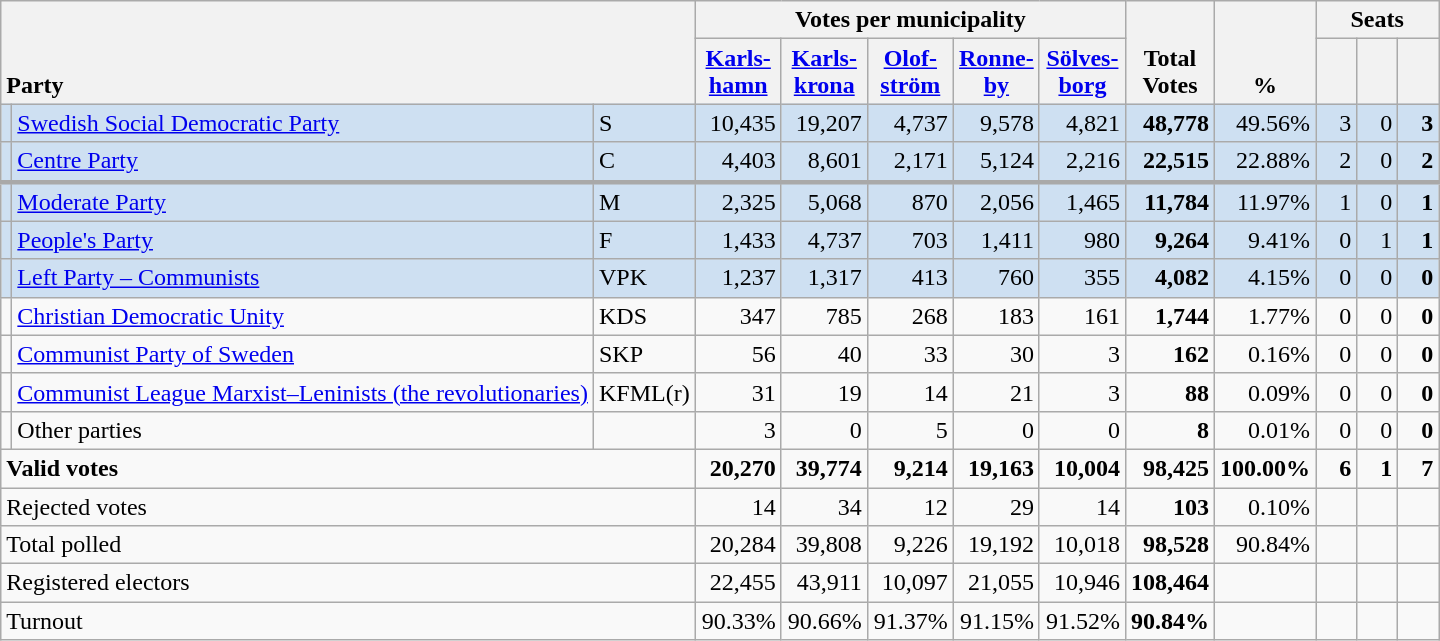<table class="wikitable" border="1" style="text-align:right;">
<tr>
<th style="text-align:left;" valign=bottom rowspan=2 colspan=3>Party</th>
<th colspan=5>Votes per municipality</th>
<th align=center valign=bottom rowspan=2 width="50">Total Votes</th>
<th align=center valign=bottom rowspan=2 width="50">%</th>
<th colspan=3>Seats</th>
</tr>
<tr>
<th align=center valign=bottom width="50"><a href='#'>Karls- hamn</a></th>
<th align=center valign=bottom width="50"><a href='#'>Karls- krona</a></th>
<th align=center valign=bottom width="50"><a href='#'>Olof- ström</a></th>
<th align=center valign=bottom width="50"><a href='#'>Ronne- by</a></th>
<th align=center valign=bottom width="50"><a href='#'>Sölves- borg</a></th>
<th align=center valign=bottom width="20"><small></small></th>
<th align=center valign=bottom width="20"><small><a href='#'></a></small></th>
<th align=center valign=bottom width="20"><small></small></th>
</tr>
<tr style="background:#CEE0F2;">
<td></td>
<td align=left style="white-space: nowrap;"><a href='#'>Swedish Social Democratic Party</a></td>
<td align=left>S</td>
<td>10,435</td>
<td>19,207</td>
<td>4,737</td>
<td>9,578</td>
<td>4,821</td>
<td><strong>48,778</strong></td>
<td>49.56%</td>
<td>3</td>
<td>0</td>
<td><strong>3</strong></td>
</tr>
<tr style="background:#CEE0F2;">
<td></td>
<td align=left><a href='#'>Centre Party</a></td>
<td align=left>C</td>
<td>4,403</td>
<td>8,601</td>
<td>2,171</td>
<td>5,124</td>
<td>2,216</td>
<td><strong>22,515</strong></td>
<td>22.88%</td>
<td>2</td>
<td>0</td>
<td><strong>2</strong></td>
</tr>
<tr style="background:#CEE0F2; border-top:3px solid darkgray;">
<td></td>
<td align=left><a href='#'>Moderate Party</a></td>
<td align=left>M</td>
<td>2,325</td>
<td>5,068</td>
<td>870</td>
<td>2,056</td>
<td>1,465</td>
<td><strong>11,784</strong></td>
<td>11.97%</td>
<td>1</td>
<td>0</td>
<td><strong>1</strong></td>
</tr>
<tr style="background:#CEE0F2;">
<td></td>
<td align=left><a href='#'>People's Party</a></td>
<td align=left>F</td>
<td>1,433</td>
<td>4,737</td>
<td>703</td>
<td>1,411</td>
<td>980</td>
<td><strong>9,264</strong></td>
<td>9.41%</td>
<td>0</td>
<td>1</td>
<td><strong>1</strong></td>
</tr>
<tr style="background:#CEE0F2;">
<td></td>
<td align=left><a href='#'>Left Party – Communists</a></td>
<td align=left>VPK</td>
<td>1,237</td>
<td>1,317</td>
<td>413</td>
<td>760</td>
<td>355</td>
<td><strong>4,082</strong></td>
<td>4.15%</td>
<td>0</td>
<td>0</td>
<td><strong>0</strong></td>
</tr>
<tr>
<td></td>
<td align=left><a href='#'>Christian Democratic Unity</a></td>
<td align=left>KDS</td>
<td>347</td>
<td>785</td>
<td>268</td>
<td>183</td>
<td>161</td>
<td><strong>1,744</strong></td>
<td>1.77%</td>
<td>0</td>
<td>0</td>
<td><strong>0</strong></td>
</tr>
<tr>
<td></td>
<td align=left><a href='#'>Communist Party of Sweden</a></td>
<td align=left>SKP</td>
<td>56</td>
<td>40</td>
<td>33</td>
<td>30</td>
<td>3</td>
<td><strong>162</strong></td>
<td>0.16%</td>
<td>0</td>
<td>0</td>
<td><strong>0</strong></td>
</tr>
<tr>
<td></td>
<td align=left><a href='#'>Communist League Marxist–Leninists (the revolutionaries)</a></td>
<td align=left>KFML(r)</td>
<td>31</td>
<td>19</td>
<td>14</td>
<td>21</td>
<td>3</td>
<td><strong>88</strong></td>
<td>0.09%</td>
<td>0</td>
<td>0</td>
<td><strong>0</strong></td>
</tr>
<tr>
<td></td>
<td align=left>Other parties</td>
<td></td>
<td>3</td>
<td>0</td>
<td>5</td>
<td>0</td>
<td>0</td>
<td><strong>8</strong></td>
<td>0.01%</td>
<td>0</td>
<td>0</td>
<td><strong>0</strong></td>
</tr>
<tr style="font-weight:bold">
<td align=left colspan=3>Valid votes</td>
<td>20,270</td>
<td>39,774</td>
<td>9,214</td>
<td>19,163</td>
<td>10,004</td>
<td>98,425</td>
<td>100.00%</td>
<td>6</td>
<td>1</td>
<td>7</td>
</tr>
<tr>
<td align=left colspan=3>Rejected votes</td>
<td>14</td>
<td>34</td>
<td>12</td>
<td>29</td>
<td>14</td>
<td><strong>103</strong></td>
<td>0.10%</td>
<td></td>
<td></td>
<td></td>
</tr>
<tr>
<td align=left colspan=3>Total polled</td>
<td>20,284</td>
<td>39,808</td>
<td>9,226</td>
<td>19,192</td>
<td>10,018</td>
<td><strong>98,528</strong></td>
<td>90.84%</td>
<td></td>
<td></td>
<td></td>
</tr>
<tr>
<td align=left colspan=3>Registered electors</td>
<td>22,455</td>
<td>43,911</td>
<td>10,097</td>
<td>21,055</td>
<td>10,946</td>
<td><strong>108,464</strong></td>
<td></td>
<td></td>
<td></td>
<td></td>
</tr>
<tr>
<td align=left colspan=3>Turnout</td>
<td>90.33%</td>
<td>90.66%</td>
<td>91.37%</td>
<td>91.15%</td>
<td>91.52%</td>
<td><strong>90.84%</strong></td>
<td></td>
<td></td>
<td></td>
<td></td>
</tr>
</table>
